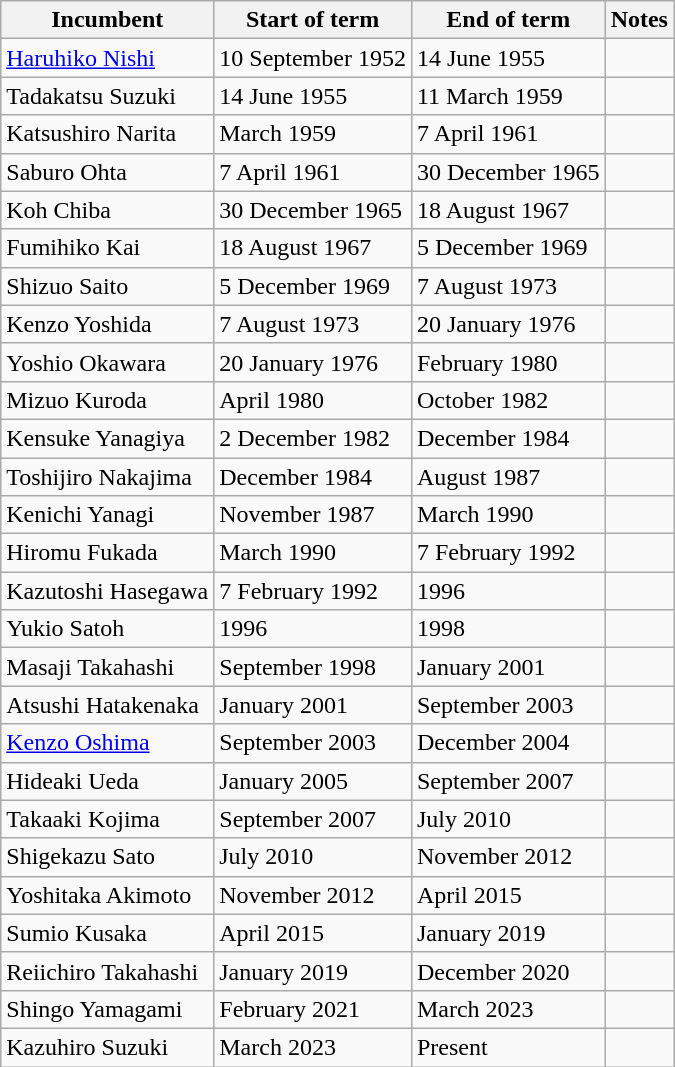<table class="wikitable">
<tr>
<th>Incumbent</th>
<th>Start of term</th>
<th>End of term</th>
<th>Notes</th>
</tr>
<tr>
<td><a href='#'>Haruhiko Nishi</a></td>
<td>10 September 1952</td>
<td>14 June 1955</td>
<td></td>
</tr>
<tr>
<td>Tadakatsu Suzuki</td>
<td>14 June 1955</td>
<td>11 March 1959</td>
<td></td>
</tr>
<tr>
<td>Katsushiro Narita</td>
<td>March 1959</td>
<td>7 April 1961</td>
<td></td>
</tr>
<tr>
<td>Saburo Ohta</td>
<td>7 April 1961</td>
<td>30 December 1965</td>
<td></td>
</tr>
<tr>
<td>Koh Chiba</td>
<td>30 December 1965</td>
<td>18 August 1967</td>
<td></td>
</tr>
<tr>
<td>Fumihiko Kai</td>
<td>18 August 1967</td>
<td>5 December 1969</td>
<td></td>
</tr>
<tr>
<td>Shizuo Saito</td>
<td>5 December 1969</td>
<td>7 August 1973</td>
<td></td>
</tr>
<tr>
<td>Kenzo Yoshida</td>
<td>7 August 1973</td>
<td>20 January 1976</td>
<td></td>
</tr>
<tr>
<td>Yoshio Okawara</td>
<td>20 January 1976</td>
<td>February 1980</td>
<td></td>
</tr>
<tr>
<td>Mizuo Kuroda</td>
<td>April 1980</td>
<td>October 1982</td>
<td></td>
</tr>
<tr>
<td>Kensuke Yanagiya</td>
<td>2 December 1982</td>
<td>December 1984</td>
<td></td>
</tr>
<tr>
<td>Toshijiro Nakajima</td>
<td>December 1984</td>
<td>August 1987</td>
<td></td>
</tr>
<tr>
<td>Kenichi Yanagi</td>
<td>November 1987</td>
<td>March 1990</td>
<td></td>
</tr>
<tr>
<td>Hiromu Fukada</td>
<td>March 1990</td>
<td>7 February 1992</td>
<td></td>
</tr>
<tr>
<td>Kazutoshi Hasegawa</td>
<td>7 February 1992</td>
<td>1996</td>
<td></td>
</tr>
<tr>
<td>Yukio Satoh</td>
<td>1996</td>
<td>1998</td>
<td></td>
</tr>
<tr>
<td>Masaji Takahashi</td>
<td>September 1998</td>
<td>January 2001</td>
<td></td>
</tr>
<tr>
<td>Atsushi Hatakenaka</td>
<td>January 2001</td>
<td>September 2003</td>
<td></td>
</tr>
<tr>
<td><a href='#'>Kenzo Oshima</a></td>
<td>September 2003</td>
<td>December 2004</td>
<td></td>
</tr>
<tr>
<td>Hideaki Ueda</td>
<td>January 2005</td>
<td>September 2007</td>
<td></td>
</tr>
<tr>
<td>Takaaki Kojima</td>
<td>September 2007</td>
<td>July 2010</td>
<td></td>
</tr>
<tr>
<td>Shigekazu Sato</td>
<td>July 2010</td>
<td>November 2012</td>
<td></td>
</tr>
<tr>
<td>Yoshitaka Akimoto</td>
<td>November 2012</td>
<td>April 2015</td>
<td></td>
</tr>
<tr>
<td>Sumio Kusaka</td>
<td>April 2015</td>
<td>January 2019</td>
<td></td>
</tr>
<tr>
<td>Reiichiro Takahashi</td>
<td>January 2019</td>
<td>December 2020</td>
<td></td>
</tr>
<tr>
<td>Shingo Yamagami</td>
<td>February 2021</td>
<td>March 2023</td>
<td></td>
</tr>
<tr>
<td>Kazuhiro Suzuki</td>
<td>March 2023</td>
<td>Present</td>
<td></td>
</tr>
</table>
